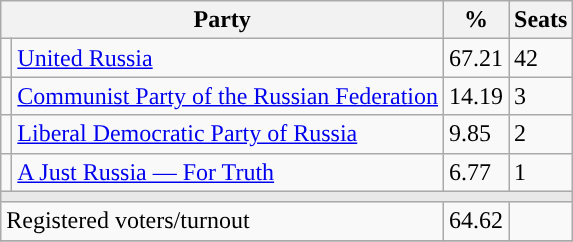<table class="wikitable">
<tr>
<th colspan=2>Party</th>
<th>%</th>
<th>Seats</th>
</tr>
<tr>
<td style="background:"></td>
<td><a href='#'>United Russia</a></td>
<td>67.21</td>
<td>42</td>
</tr>
<tr>
<td style="background:"></td>
<td><a href='#'>Communist Party of the Russian Federation</a></td>
<td>14.19</td>
<td>3</td>
</tr>
<tr>
<td style="background:"></td>
<td><a href='#'>Liberal Democratic Party of Russia</a></td>
<td>9.85</td>
<td>2</td>
</tr>
<tr>
<td style="background:"></td>
<td><a href='#'>A Just Russia — For Truth</a></td>
<td>6.77</td>
<td>1</td>
</tr>
<tr>
<td colspan=4 style="background:#E9E9E9;"></td>
</tr>
<tr>
<td align=left colspan=2>Registered voters/turnout</td>
<td>64.62</td>
<td></td>
</tr>
<tr>
</tr>
</table>
